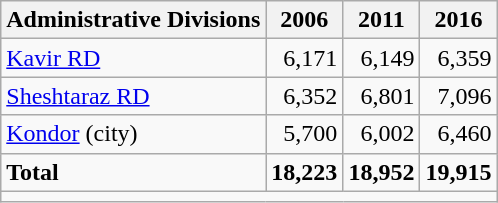<table class="wikitable">
<tr>
<th>Administrative Divisions</th>
<th>2006</th>
<th>2011</th>
<th>2016</th>
</tr>
<tr>
<td><a href='#'>Kavir RD</a></td>
<td style="text-align: right;">6,171</td>
<td style="text-align: right;">6,149</td>
<td style="text-align: right;">6,359</td>
</tr>
<tr>
<td><a href='#'>Sheshtaraz RD</a></td>
<td style="text-align: right;">6,352</td>
<td style="text-align: right;">6,801</td>
<td style="text-align: right;">7,096</td>
</tr>
<tr>
<td><a href='#'>Kondor</a> (city)</td>
<td style="text-align: right;">5,700</td>
<td style="text-align: right;">6,002</td>
<td style="text-align: right;">6,460</td>
</tr>
<tr>
<td><strong>Total</strong></td>
<td style="text-align: right;"><strong>18,223</strong></td>
<td style="text-align: right;"><strong>18,952</strong></td>
<td style="text-align: right;"><strong>19,915</strong></td>
</tr>
<tr>
<td colspan=4></td>
</tr>
</table>
